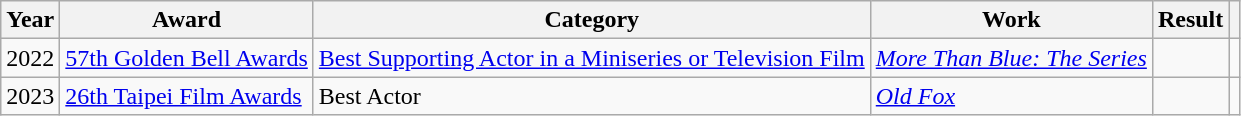<table class="wikitable plainrowheaders">
<tr>
<th>Year</th>
<th>Award</th>
<th>Category</th>
<th>Work</th>
<th>Result</th>
<th></th>
</tr>
<tr>
<td>2022</td>
<td><a href='#'>57th Golden Bell Awards</a></td>
<td><a href='#'>Best Supporting Actor in a Miniseries or Television Film</a></td>
<td><em><a href='#'>More Than Blue: The Series</a></em></td>
<td></td>
<td></td>
</tr>
<tr>
<td>2023</td>
<td><a href='#'>26th Taipei Film Awards</a></td>
<td>Best Actor</td>
<td><em><a href='#'>Old Fox</a></em></td>
<td></td>
<td></td>
</tr>
</table>
